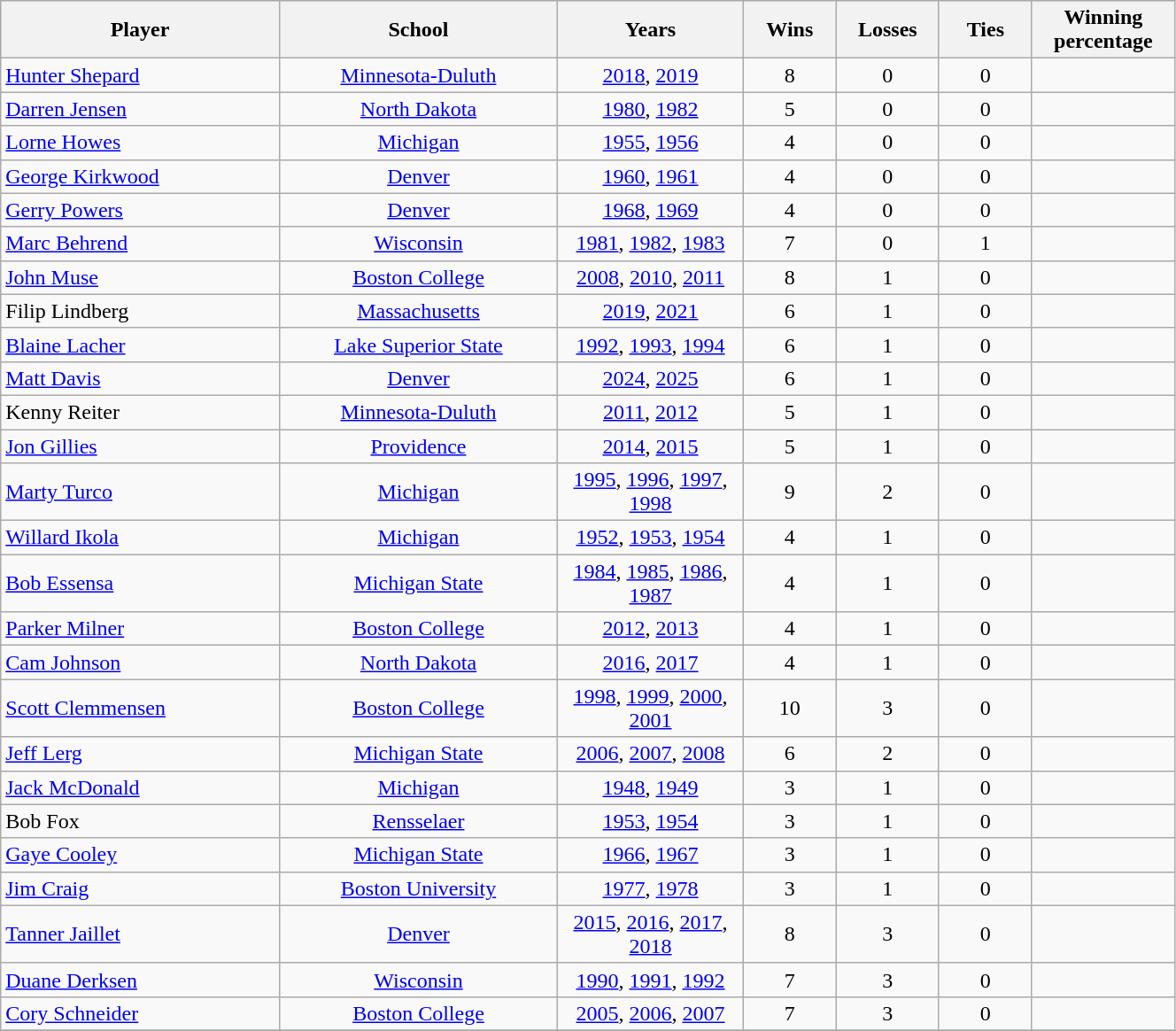<table class="wikitable sortable" style="width:70%;">
<tr style="background:#e5e5e5;">
<th style="width:15%;">Player</th>
<th style="width:15%;">School</th>
<th style="width:10%;">Years</th>
<th style="width:5%;">Wins</th>
<th style="width:5%;">Losses</th>
<th style="width:5%;">Ties</th>
<th style="width:5%;">Winning percentage</th>
</tr>
<tr>
<td><a href='#'>Hunter Shepard</a></td>
<td align=center><a href='#'>Minnesota-Duluth</a></td>
<td align=center><a href='#'>2018</a>, <a href='#'>2019</a></td>
<td align=center>8</td>
<td align=center>0</td>
<td align=center>0</td>
<td align=center><strong></strong></td>
</tr>
<tr>
<td><a href='#'>Darren Jensen</a></td>
<td align=center><a href='#'>North Dakota</a></td>
<td align=center><a href='#'>1980</a>, <a href='#'>1982</a></td>
<td align=center>5</td>
<td align=center>0</td>
<td align=center>0</td>
<td align=center><strong></strong></td>
</tr>
<tr>
<td><a href='#'>Lorne Howes</a></td>
<td align=center><a href='#'>Michigan</a></td>
<td align=center><a href='#'>1955</a>, <a href='#'>1956</a></td>
<td align=center>4</td>
<td align=center>0</td>
<td align=center>0</td>
<td align=center><strong></strong></td>
</tr>
<tr>
<td><a href='#'>George Kirkwood</a></td>
<td align=center><a href='#'>Denver</a></td>
<td align=center><a href='#'>1960</a>, <a href='#'>1961</a></td>
<td align=center>4</td>
<td align=center>0</td>
<td align=center>0</td>
<td align=center><strong></strong></td>
</tr>
<tr>
<td><a href='#'>Gerry Powers</a></td>
<td align=center><a href='#'>Denver</a></td>
<td align=center><a href='#'>1968</a>, <a href='#'>1969</a></td>
<td align=center>4</td>
<td align=center>0</td>
<td align=center>0</td>
<td align=center><strong></strong></td>
</tr>
<tr>
<td><a href='#'>Marc Behrend</a></td>
<td align=center><a href='#'>Wisconsin</a></td>
<td align=center><a href='#'>1981</a>, <a href='#'>1982</a>, <a href='#'>1983</a></td>
<td align=center>7</td>
<td align=center>0</td>
<td align=center>1</td>
<td align=center><strong></strong></td>
</tr>
<tr>
<td><a href='#'>John Muse</a></td>
<td align=center><a href='#'>Boston College</a></td>
<td align=center><a href='#'>2008</a>, <a href='#'>2010</a>, <a href='#'>2011</a></td>
<td align=center>8</td>
<td align=center>1</td>
<td align=center>0</td>
<td align=center><strong></strong></td>
</tr>
<tr>
<td>Filip Lindberg</td>
<td align=center><a href='#'>Massachusetts</a></td>
<td align=center><a href='#'>2019</a>, <a href='#'>2021</a></td>
<td align=center>6</td>
<td align=center>1</td>
<td align=center>0</td>
<td align=center><strong></strong></td>
</tr>
<tr>
<td><a href='#'>Blaine Lacher</a></td>
<td align=center><a href='#'>Lake Superior State</a></td>
<td align=center><a href='#'>1992</a>, <a href='#'>1993</a>, <a href='#'>1994</a></td>
<td align=center>6</td>
<td align=center>1</td>
<td align=center>0</td>
<td align=center><strong></strong></td>
</tr>
<tr>
<td><a href='#'>Matt Davis</a></td>
<td align=center><a href='#'>Denver</a></td>
<td align=center><a href='#'>2024</a>, <a href='#'>2025</a></td>
<td align=center>6</td>
<td align=center>1</td>
<td align=center>0</td>
<td align=center><strong></strong></td>
</tr>
<tr>
<td>Kenny Reiter</td>
<td align=center><a href='#'>Minnesota-Duluth</a></td>
<td align=center><a href='#'>2011</a>, <a href='#'>2012</a></td>
<td align=center>5</td>
<td align=center>1</td>
<td align=center>0</td>
<td align=center><strong></strong></td>
</tr>
<tr>
<td><a href='#'>Jon Gillies</a></td>
<td align=center><a href='#'>Providence</a></td>
<td align=center><a href='#'>2014</a>, <a href='#'>2015</a></td>
<td align=center>5</td>
<td align=center>1</td>
<td align=center>0</td>
<td align=center><strong></strong></td>
</tr>
<tr>
<td><a href='#'>Marty Turco</a></td>
<td align=center><a href='#'>Michigan</a></td>
<td align=center><a href='#'>1995</a>, <a href='#'>1996</a>, <a href='#'>1997</a>, <a href='#'>1998</a></td>
<td align=center>9</td>
<td align=center>2</td>
<td align=center>0</td>
<td align=center><strong></strong></td>
</tr>
<tr>
<td><a href='#'>Willard Ikola</a></td>
<td align=center><a href='#'>Michigan</a></td>
<td align=center><a href='#'>1952</a>, <a href='#'>1953</a>, <a href='#'>1954</a></td>
<td align=center>4</td>
<td align=center>1</td>
<td align=center>0</td>
<td align=center><strong></strong></td>
</tr>
<tr>
<td><a href='#'>Bob Essensa</a></td>
<td align=center><a href='#'>Michigan State</a></td>
<td align=center><a href='#'>1984</a>, <a href='#'>1985</a>, <a href='#'>1986</a>, <a href='#'>1987</a></td>
<td align=center>4</td>
<td align=center>1</td>
<td align=center>0</td>
<td align=center><strong></strong></td>
</tr>
<tr>
<td><a href='#'>Parker Milner</a></td>
<td align=center><a href='#'>Boston College</a></td>
<td align=center><a href='#'>2012</a>, <a href='#'>2013</a></td>
<td align=center>4</td>
<td align=center>1</td>
<td align=center>0</td>
<td align=center><strong></strong></td>
</tr>
<tr>
<td><a href='#'>Cam Johnson</a></td>
<td align=center><a href='#'>North Dakota</a></td>
<td align=center><a href='#'>2016</a>, <a href='#'>2017</a></td>
<td align=center>4</td>
<td align=center>1</td>
<td align=center>0</td>
<td align=center><strong></strong></td>
</tr>
<tr>
<td><a href='#'>Scott Clemmensen</a></td>
<td align=center><a href='#'>Boston College</a></td>
<td align=center><a href='#'>1998</a>, <a href='#'>1999</a>, <a href='#'>2000</a>, <a href='#'>2001</a></td>
<td align=center>10</td>
<td align=center>3</td>
<td align=center>0</td>
<td align=center><strong></strong></td>
</tr>
<tr>
<td><a href='#'>Jeff Lerg</a></td>
<td align=center><a href='#'>Michigan State</a></td>
<td align=center><a href='#'>2006</a>, <a href='#'>2007</a>, <a href='#'>2008</a></td>
<td align=center>6</td>
<td align=center>2</td>
<td align=center>0</td>
<td align=center><strong></strong></td>
</tr>
<tr>
<td><a href='#'>Jack McDonald</a></td>
<td align=center><a href='#'>Michigan</a></td>
<td align=center><a href='#'>1948</a>, <a href='#'>1949</a></td>
<td align=center>3</td>
<td align=center>1</td>
<td align=center>0</td>
<td align=center><strong></strong></td>
</tr>
<tr>
<td>Bob Fox</td>
<td align=center><a href='#'>Rensselaer</a></td>
<td align=center><a href='#'>1953</a>, <a href='#'>1954</a></td>
<td align=center>3</td>
<td align=center>1</td>
<td align=center>0</td>
<td align=center><strong></strong></td>
</tr>
<tr>
<td><a href='#'>Gaye Cooley</a></td>
<td align=center><a href='#'>Michigan State</a></td>
<td align=center><a href='#'>1966</a>, <a href='#'>1967</a></td>
<td align=center>3</td>
<td align=center>1</td>
<td align=center>0</td>
<td align=center><strong></strong></td>
</tr>
<tr>
<td><a href='#'>Jim Craig</a></td>
<td align=center><a href='#'>Boston University</a></td>
<td align=center><a href='#'>1977</a>, <a href='#'>1978</a></td>
<td align=center>3</td>
<td align=center>1</td>
<td align=center>0</td>
<td align=center><strong></strong></td>
</tr>
<tr>
<td><a href='#'>Tanner Jaillet</a></td>
<td align=center><a href='#'>Denver</a></td>
<td align=center><a href='#'>2015</a>, <a href='#'>2016</a>, <a href='#'>2017</a>, <a href='#'>2018</a></td>
<td align=center>8</td>
<td align=center>3</td>
<td align=center>0</td>
<td align=center><strong></strong></td>
</tr>
<tr>
<td><a href='#'>Duane Derksen</a></td>
<td align=center><a href='#'>Wisconsin</a></td>
<td align=center><a href='#'>1990</a>, <a href='#'>1991</a>, <a href='#'>1992</a></td>
<td align=center>7</td>
<td align=center>3</td>
<td align=center>0</td>
<td align=center><strong></strong></td>
</tr>
<tr>
<td><a href='#'>Cory Schneider</a></td>
<td align=center><a href='#'>Boston College</a></td>
<td align=center><a href='#'>2005</a>, <a href='#'>2006</a>, <a href='#'>2007</a></td>
<td align=center>7</td>
<td align=center>3</td>
<td align=center>0</td>
<td align=center><strong></strong></td>
</tr>
<tr>
</tr>
</table>
